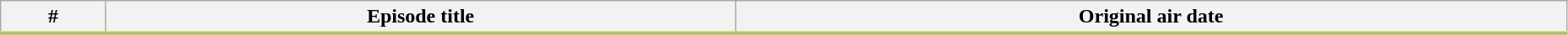<table class="wikitable" width="98%" style="background:#FFF;">
<tr style="border-bottom:3px solid #bcd843">
<th>#</th>
<th>Episode title</th>
<th>Original air date</th>
</tr>
<tr>
</tr>
</table>
